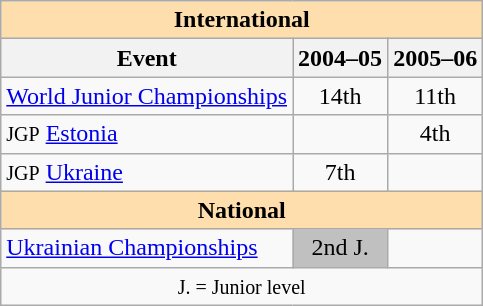<table class="wikitable" style="text-align:center">
<tr>
<th colspan="3" style="background:#ffdead; text-align:center;"><strong>International</strong></th>
</tr>
<tr>
<th>Event</th>
<th>2004–05</th>
<th>2005–06</th>
</tr>
<tr>
<td align=left><a href='#'>World Junior Championships</a></td>
<td>14th</td>
<td>11th</td>
</tr>
<tr>
<td align=left><small>JGP</small> <a href='#'>Estonia</a></td>
<td></td>
<td>4th</td>
</tr>
<tr>
<td align=left><small>JGP</small> <a href='#'>Ukraine</a></td>
<td>7th</td>
<td></td>
</tr>
<tr>
<th colspan="3" style="background:#ffdead; text-align:center;"><strong>National</strong></th>
</tr>
<tr>
<td align=left><a href='#'>Ukrainian Championships</a></td>
<td style="background:silver;">2nd J.</td>
<td></td>
</tr>
<tr>
<td colspan="3" style="text-align:center;"><small> J. = Junior level </small></td>
</tr>
</table>
